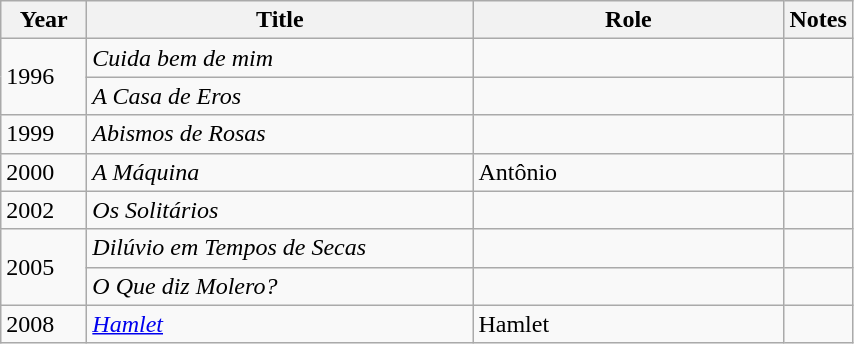<table class = "wikitable sortable">
<tr>
<th width="50">Year</th>
<th width="250">Title</th>
<th width="200">Role</th>
<th class="unsortable">Notes</th>
</tr>
<tr>
<td rowspan="2">1996</td>
<td><em>Cuida bem de mim</em></td>
<td></td>
<td></td>
</tr>
<tr>
<td><em>A Casa de Eros</em></td>
<td></td>
<td></td>
</tr>
<tr>
<td>1999</td>
<td><em>Abismos de Rosas</em></td>
<td></td>
<td></td>
</tr>
<tr>
<td>2000</td>
<td><em>A Máquina</em></td>
<td>Antônio</td>
<td></td>
</tr>
<tr>
<td>2002</td>
<td><em>Os Solitários</em></td>
<td></td>
<td></td>
</tr>
<tr>
<td rowspan="2">2005</td>
<td><em>Dilúvio em Tempos de Secas</em></td>
<td></td>
<td></td>
</tr>
<tr>
<td><em>O Que diz Molero?</em></td>
<td></td>
<td></td>
</tr>
<tr>
<td>2008</td>
<td><em><a href='#'>Hamlet</a></em></td>
<td>Hamlet</td>
<td></td>
</tr>
</table>
